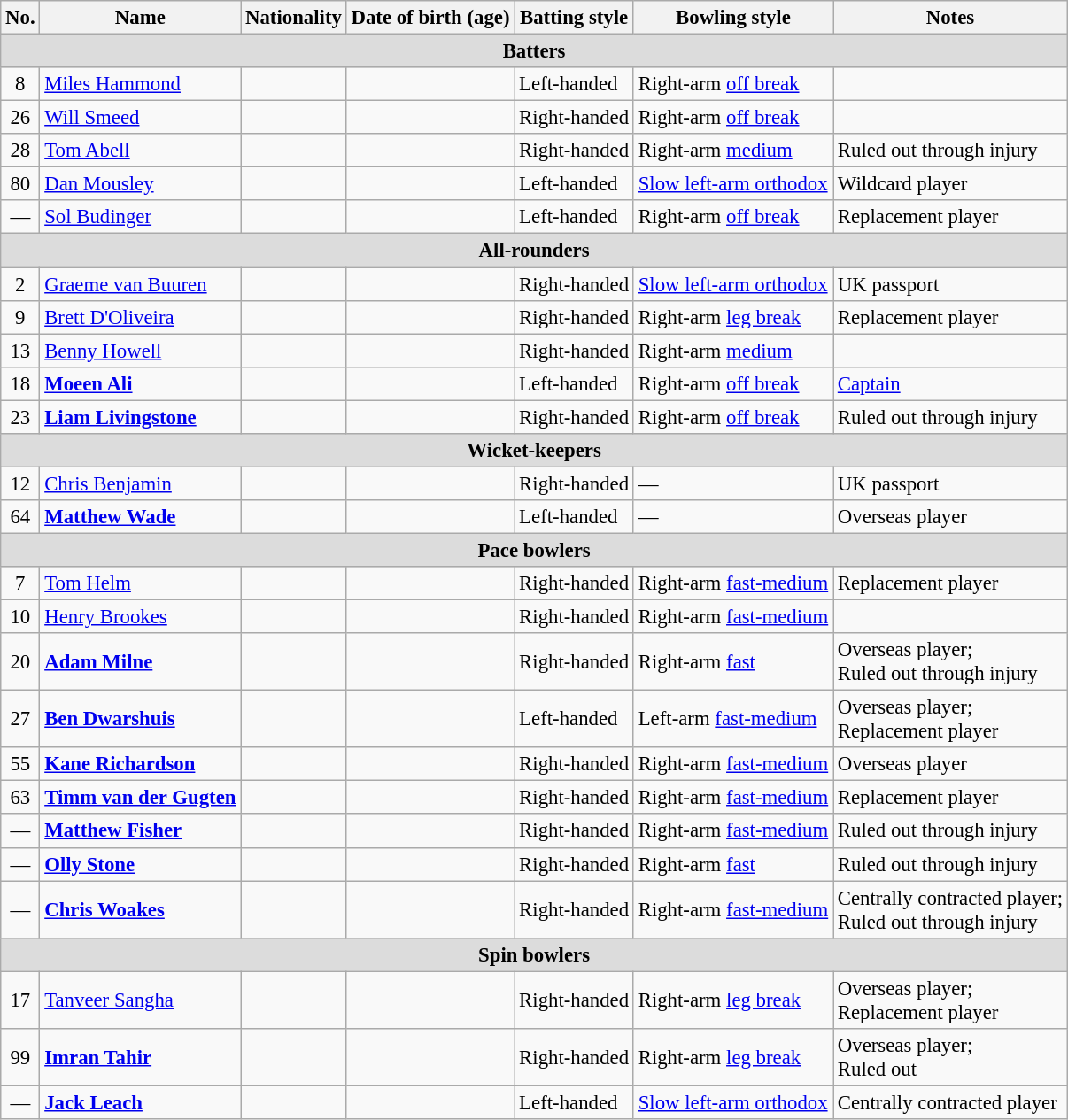<table class="wikitable" style="font-size:95%;">
<tr>
<th>No.</th>
<th>Name</th>
<th>Nationality</th>
<th>Date of birth (age)</th>
<th>Batting style</th>
<th>Bowling style</th>
<th>Notes</th>
</tr>
<tr>
<th colspan="7" style="background: #DCDCDC" align=right>Batters</th>
</tr>
<tr>
<td style="text-align:center">8</td>
<td><a href='#'>Miles Hammond</a></td>
<td></td>
<td></td>
<td>Left-handed</td>
<td>Right-arm <a href='#'>off break</a></td>
<td></td>
</tr>
<tr>
<td style="text-align:center">26</td>
<td><a href='#'>Will Smeed</a></td>
<td></td>
<td></td>
<td>Right-handed</td>
<td>Right-arm <a href='#'>off break</a></td>
<td></td>
</tr>
<tr>
<td style="text-align:center">28</td>
<td><a href='#'>Tom Abell</a></td>
<td></td>
<td></td>
<td>Right-handed</td>
<td>Right-arm <a href='#'>medium</a></td>
<td>Ruled out through injury</td>
</tr>
<tr>
<td style="text-align:center">80</td>
<td><a href='#'>Dan Mousley</a></td>
<td></td>
<td></td>
<td>Left-handed</td>
<td><a href='#'>Slow left-arm orthodox</a></td>
<td>Wildcard player</td>
</tr>
<tr>
<td style="text-align:center">—</td>
<td><a href='#'>Sol Budinger</a></td>
<td></td>
<td></td>
<td>Left-handed</td>
<td>Right-arm <a href='#'>off break</a></td>
<td>Replacement player</td>
</tr>
<tr>
<th colspan="7" style="background: #DCDCDC" align=right>All-rounders</th>
</tr>
<tr>
<td style="text-align:center">2</td>
<td><a href='#'>Graeme van Buuren</a></td>
<td></td>
<td></td>
<td>Right-handed</td>
<td><a href='#'>Slow left-arm orthodox</a></td>
<td>UK passport</td>
</tr>
<tr>
<td style="text-align:center">9</td>
<td><a href='#'>Brett D'Oliveira</a></td>
<td></td>
<td></td>
<td>Right-handed</td>
<td>Right-arm <a href='#'>leg break</a></td>
<td>Replacement player</td>
</tr>
<tr>
<td style="text-align:center">13</td>
<td><a href='#'>Benny Howell</a></td>
<td></td>
<td></td>
<td>Right-handed</td>
<td>Right-arm <a href='#'>medium</a></td>
<td></td>
</tr>
<tr>
<td style="text-align:center">18</td>
<td><strong><a href='#'>Moeen Ali</a></strong></td>
<td></td>
<td></td>
<td>Left-handed</td>
<td>Right-arm <a href='#'>off break</a></td>
<td><a href='#'>Captain</a></td>
</tr>
<tr>
<td style="text-align:center">23</td>
<td><strong><a href='#'>Liam Livingstone</a></strong></td>
<td></td>
<td></td>
<td>Right-handed</td>
<td>Right-arm <a href='#'>off break</a></td>
<td>Ruled out through injury</td>
</tr>
<tr>
<th colspan="7" style="background: #DCDCDC" align=right>Wicket-keepers</th>
</tr>
<tr>
<td style="text-align:center">12</td>
<td><a href='#'>Chris Benjamin</a></td>
<td></td>
<td></td>
<td>Right-handed</td>
<td>—</td>
<td>UK passport</td>
</tr>
<tr>
<td style="text-align:center">64</td>
<td><strong><a href='#'>Matthew Wade</a></strong></td>
<td></td>
<td></td>
<td>Left-handed</td>
<td>—</td>
<td>Overseas player</td>
</tr>
<tr>
<th colspan="7" style="background: #DCDCDC" align=right>Pace bowlers</th>
</tr>
<tr>
<td style="text-align:center">7</td>
<td><a href='#'>Tom Helm</a></td>
<td></td>
<td></td>
<td>Right-handed</td>
<td>Right-arm <a href='#'>fast-medium</a></td>
<td>Replacement player</td>
</tr>
<tr>
<td style="text-align:center">10</td>
<td><a href='#'>Henry Brookes</a></td>
<td></td>
<td></td>
<td>Right-handed</td>
<td>Right-arm <a href='#'>fast-medium</a></td>
<td></td>
</tr>
<tr>
<td style="text-align:center">20</td>
<td><strong><a href='#'>Adam Milne</a></strong></td>
<td></td>
<td></td>
<td>Right-handed</td>
<td>Right-arm <a href='#'>fast</a></td>
<td>Overseas player; <br> Ruled out through injury</td>
</tr>
<tr>
<td style="text-align:center">27</td>
<td><strong><a href='#'>Ben Dwarshuis</a></strong></td>
<td></td>
<td></td>
<td>Left-handed</td>
<td>Left-arm <a href='#'>fast-medium</a></td>
<td>Overseas player; <br> Replacement player</td>
</tr>
<tr>
<td style="text-align:center">55</td>
<td><strong><a href='#'>Kane Richardson</a></strong></td>
<td></td>
<td></td>
<td>Right-handed</td>
<td>Right-arm <a href='#'>fast-medium</a></td>
<td>Overseas player</td>
</tr>
<tr>
<td style="text-align:center">63</td>
<td><strong><a href='#'>Timm van der Gugten</a></strong></td>
<td></td>
<td></td>
<td>Right-handed</td>
<td>Right-arm <a href='#'>fast-medium</a></td>
<td>Replacement player</td>
</tr>
<tr>
<td style="text-align:center">—</td>
<td><strong><a href='#'>Matthew Fisher</a></strong></td>
<td></td>
<td></td>
<td>Right-handed</td>
<td>Right-arm <a href='#'>fast-medium</a></td>
<td>Ruled out through injury</td>
</tr>
<tr>
<td style="text-align:center">—</td>
<td><strong><a href='#'>Olly Stone</a></strong></td>
<td></td>
<td></td>
<td>Right-handed</td>
<td>Right-arm <a href='#'>fast</a></td>
<td>Ruled out through injury</td>
</tr>
<tr>
<td style="text-align:center">—</td>
<td><strong><a href='#'>Chris Woakes</a></strong></td>
<td></td>
<td></td>
<td>Right-handed</td>
<td>Right-arm <a href='#'>fast-medium</a></td>
<td>Centrally contracted player; <br> Ruled out through injury</td>
</tr>
<tr>
<th colspan="7" style="background: #DCDCDC" align=right>Spin bowlers</th>
</tr>
<tr>
<td style="text-align:center">17</td>
<td><a href='#'>Tanveer Sangha</a></td>
<td></td>
<td></td>
<td>Right-handed</td>
<td>Right-arm <a href='#'>leg break</a></td>
<td>Overseas player; <br> Replacement player</td>
</tr>
<tr>
<td style="text-align:center">99</td>
<td><strong><a href='#'>Imran Tahir</a></strong></td>
<td></td>
<td></td>
<td>Right-handed</td>
<td>Right-arm <a href='#'>leg break</a></td>
<td>Overseas player; <br> Ruled out</td>
</tr>
<tr>
<td style="text-align:center">—</td>
<td><strong><a href='#'>Jack Leach</a></strong></td>
<td></td>
<td></td>
<td>Left-handed</td>
<td><a href='#'>Slow left-arm orthodox</a></td>
<td>Centrally contracted player</td>
</tr>
</table>
